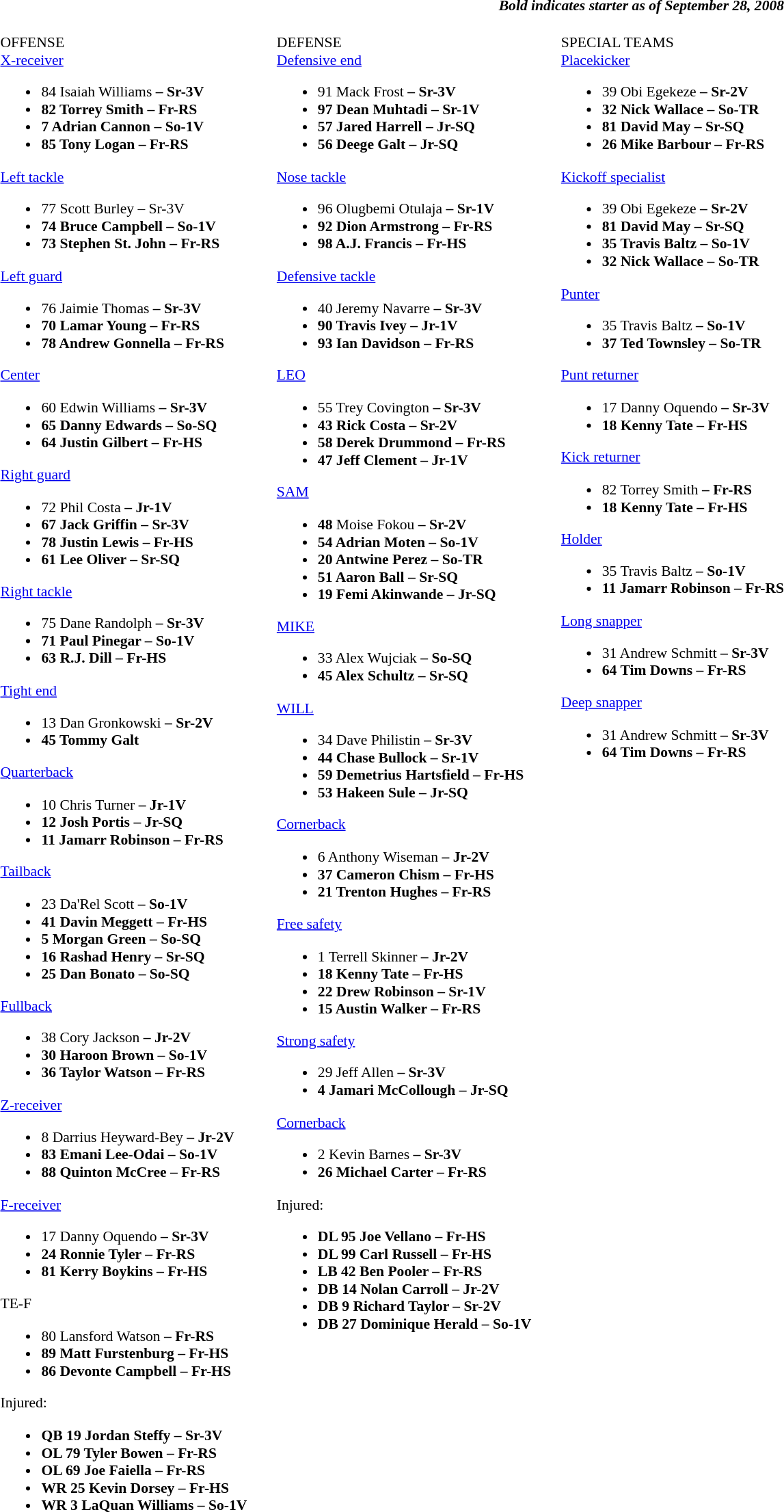<table class="toccolours" style="border-collapse:collapse; font-size:90%;">
<tr>
<td colspan="7" align="center"></td>
</tr>
<tr>
<td colspan=7 align="right"><strong><em>Bold<strong> indicates starter as of September 28, 2008<em></td>
</tr>
<tr>
<td valign="top"><br></strong>OFFENSE<strong><br></strong><a href='#'>X-receiver</a><strong><ul><li></strong>84 Isaiah Williams<strong> – Sr-3V</li><li>82 Torrey Smith – Fr-RS</li><li>7 Adrian Cannon – So-1V</li><li>85 Tony Logan – Fr-RS</li></ul></strong><a href='#'>Left tackle</a><strong><ul><li></strong>77 Scott Burley – Sr-3V<strong></li><li>74 Bruce Campbell – So-1V</li><li>73 Stephen St. John – Fr-RS</li></ul></strong><a href='#'>Left guard</a><strong><ul><li></strong>76 Jaimie Thomas<strong> – Sr-3V</li><li>70 Lamar Young – Fr-RS</li><li>78 Andrew Gonnella – Fr-RS</li></ul></strong><a href='#'>Center</a><strong><ul><li></strong>60 Edwin Williams<strong> – Sr-3V</li><li>65 Danny Edwards – So-SQ</li><li>64 Justin Gilbert – Fr-HS</li></ul></strong><a href='#'>Right guard</a><strong><ul><li></strong>72 Phil Costa<strong> – Jr-1V</li><li>67 Jack Griffin – Sr-3V</li><li>78 Justin Lewis – Fr-HS</li><li>61 Lee Oliver – Sr-SQ</li></ul></strong><a href='#'>Right tackle</a><strong><ul><li></strong>75 Dane Randolph<strong> – Sr-3V</li><li>71 Paul Pinegar – So-1V</li><li>63 R.J. Dill – Fr-HS</li></ul></strong><a href='#'>Tight end</a><strong><ul><li></strong>13 Dan Gronkowski<strong> – Sr-2V</li><li>45 Tommy Galt</li></ul></strong><a href='#'>Quarterback</a><strong><ul><li></strong>10 Chris Turner<strong> – Jr-1V</li><li>12 Josh Portis – Jr-SQ</li><li>11 Jamarr Robinson – Fr-RS</li></ul></strong><a href='#'>Tailback</a><strong><ul><li></strong>23 Da'Rel Scott<strong> – So-1V</li><li>41 Davin Meggett – Fr-HS</li><li>5 Morgan Green – So-SQ</li><li>16 Rashad Henry – Sr-SQ</li><li>25 Dan Bonato – So-SQ</li></ul></strong><a href='#'>Fullback</a><strong><ul><li></strong>38 Cory Jackson<strong> – Jr-2V</li><li>30 Haroon Brown – So-1V</li><li>36 Taylor Watson – Fr-RS</li></ul></strong><a href='#'>Z-receiver</a><strong><ul><li></strong>8 Darrius Heyward-Bey<strong> – Jr-2V</li><li>83 Emani Lee-Odai – So-1V</li><li>88 Quinton McCree – Fr-RS</li></ul></strong><a href='#'>F-receiver</a><strong><ul><li></strong>17 Danny Oquendo<strong> – Sr-3V</li><li>24 Ronnie Tyler – Fr-RS</li><li>81 Kerry Boykins – Fr-HS</li></ul></strong>TE-F<strong><ul><li></strong>80 Lansford Watson<strong> – Fr-RS</li><li>89 Matt Furstenburg – Fr-HS</li><li>86 Devonte Campbell – Fr-HS</li></ul></strong>Injured:<strong><ul><li>QB 19 Jordan Steffy – Sr-3V</li><li>OL 79 Tyler Bowen – Fr-RS</li><li>OL 69 Joe Faiella – Fr-RS</li><li>WR 25 Kevin Dorsey – Fr-HS</li><li>WR 3 LaQuan Williams – So-1V</li></ul></td>
<td width="25"> </td>
<td valign="top"><br></strong>DEFENSE<strong><br></strong><a href='#'>Defensive end</a><strong><ul><li></strong>91 Mack Frost<strong> – Sr-3V</li><li>97 Dean Muhtadi – Sr-1V</li><li>57 Jared Harrell – Jr-SQ</li><li>56 Deege Galt – Jr-SQ</li></ul></strong><a href='#'>Nose tackle</a><strong><ul><li></strong>96 Olugbemi Otulaja<strong> – Sr-1V</li><li>92 Dion Armstrong – Fr-RS</li><li>98 A.J. Francis – Fr-HS</li></ul></strong><a href='#'>Defensive tackle</a><strong><ul><li></strong>40 Jeremy Navarre<strong> – Sr-3V</li><li>90 Travis Ivey – Jr-1V</li><li>93 Ian Davidson – Fr-RS</li></ul></strong><a href='#'>LEO</a><strong><ul><li></strong>55 Trey Covington<strong> – Sr-3V</li><li>43 Rick Costa – Sr-2V</li><li>58 Derek Drummond – Fr-RS</li><li>47 Jeff Clement – Jr-1V</li></ul></strong><a href='#'>SAM</a><strong><ul><li>48 </strong>Moise Fokou<strong> – Sr-2V</li><li>54 Adrian Moten – So-1V</li><li>20 Antwine Perez – So-TR</li><li>51 Aaron Ball – Sr-SQ</li><li>19 Femi Akinwande – Jr-SQ</li></ul></strong><a href='#'>MIKE</a><strong><ul><li></strong>33 Alex Wujciak<strong> – So-SQ</li><li>45 Alex Schultz – Sr-SQ</li></ul></strong><a href='#'>WILL</a><strong><ul><li></strong>34 Dave Philistin<strong> – Sr-3V</li><li>44 Chase Bullock – Sr-1V</li><li>59 Demetrius Hartsfield – Fr-HS</li><li>53 Hakeen Sule – Jr-SQ</li></ul></strong><a href='#'>Cornerback</a><strong><ul><li></strong>6 Anthony Wiseman<strong> – Jr-2V</li><li>37 Cameron Chism – Fr-HS</li><li>21 Trenton Hughes – Fr-RS</li></ul></strong><a href='#'>Free safety</a><strong><ul><li></strong>1 Terrell Skinner<strong> – Jr-2V</li><li>18 Kenny Tate – Fr-HS</li><li>22 Drew Robinson – Sr-1V</li><li>15 Austin Walker – Fr-RS</li></ul></strong><a href='#'>Strong safety</a><strong><ul><li></strong>29 Jeff Allen<strong> – Sr-3V</li><li>4 Jamari McCollough – Jr-SQ</li></ul></strong><a href='#'>Cornerback</a><strong><ul><li></strong>2 Kevin Barnes<strong> – Sr-3V</li><li>26 Michael Carter – Fr-RS</li></ul></strong>Injured:<strong><ul><li>DL 95 Joe Vellano – Fr-HS</li><li>DL 99 Carl Russell – Fr-HS</li><li>LB 42 Ben Pooler – Fr-RS</li><li>DB 14 Nolan Carroll – Jr-2V</li><li>DB 9 Richard Taylor – Sr-2V</li><li>DB 27 Dominique Herald – So-1V</li></ul></td>
<td width="25"> </td>
<td valign="top"><br></strong>SPECIAL TEAMS<strong><br></strong><a href='#'>Placekicker</a><strong><ul><li></strong>39 Obi Egekeze<strong> – Sr-2V</li><li>32 Nick Wallace – So-TR</li><li>81 David May – Sr-SQ</li><li>26 Mike Barbour – Fr-RS</li></ul></strong><a href='#'>Kickoff specialist</a><strong><ul><li></strong>39 Obi Egekeze<strong> – Sr-2V</li><li>81 David May – Sr-SQ</li><li>35 Travis Baltz – So-1V</li><li>32 Nick Wallace – So-TR</li></ul></strong><a href='#'>Punter</a><strong><ul><li></strong>35 Travis Baltz<strong> – So-1V</li><li>37 Ted Townsley – So-TR</li></ul></strong><a href='#'>Punt returner</a><strong><ul><li></strong>17 Danny Oquendo<strong> – Sr-3V</li><li>18 Kenny Tate – Fr-HS</li></ul></strong><a href='#'>Kick returner</a><strong><ul><li></strong>82 Torrey Smith<strong> – Fr-RS</li><li>18 Kenny Tate – Fr-HS</li></ul></strong><a href='#'>Holder</a><strong><ul><li></strong>35 Travis Baltz<strong> – So-1V</li><li>11 Jamarr Robinson – Fr-RS</li></ul></strong><a href='#'>Long snapper</a><strong><ul><li></strong>31 Andrew Schmitt<strong> – Sr-3V</li><li>64 Tim Downs – Fr-RS</li></ul></strong><a href='#'>Deep snapper</a><strong><ul><li></strong>31 Andrew Schmitt<strong> – Sr-3V</li><li>64 Tim Downs – Fr-RS</li></ul></td>
</tr>
<tr>
<td colspan="5" valign="bottom" align="right"><small>     </small></td>
</tr>
</table>
